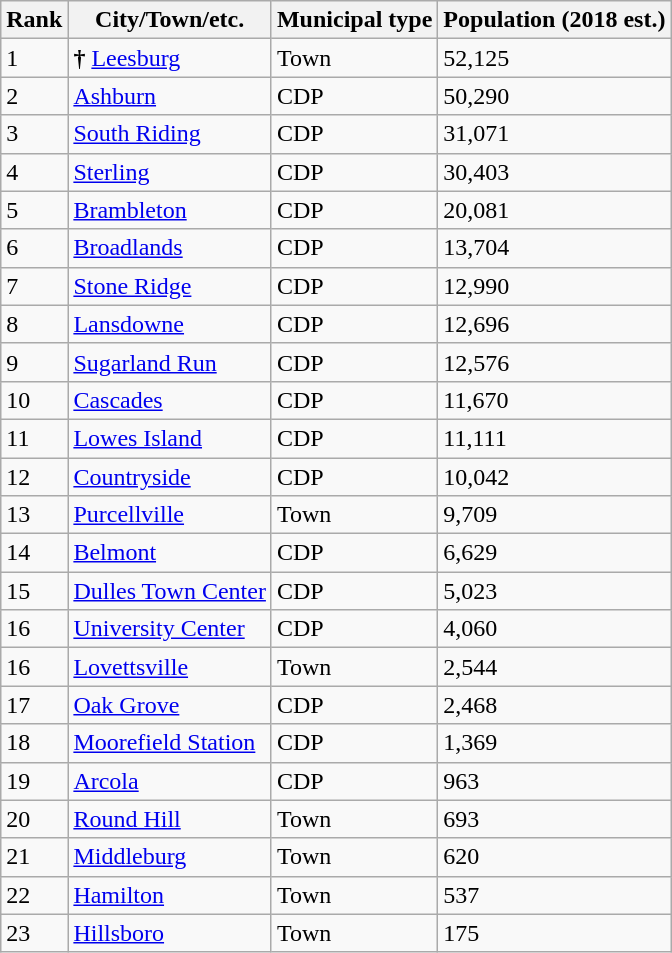<table class="wikitable sortable">
<tr>
<th>Rank</th>
<th>City/Town/etc.</th>
<th>Municipal type</th>
<th>Population (2018 est.)</th>
</tr>
<tr>
<td>1</td>
<td><strong>†</strong> <a href='#'>Leesburg</a></td>
<td>Town</td>
<td>52,125</td>
</tr>
<tr>
<td>2</td>
<td><a href='#'>Ashburn</a></td>
<td>CDP</td>
<td>50,290</td>
</tr>
<tr>
<td>3</td>
<td><a href='#'>South Riding</a></td>
<td>CDP</td>
<td>31,071</td>
</tr>
<tr>
<td>4</td>
<td><a href='#'>Sterling</a></td>
<td>CDP</td>
<td>30,403</td>
</tr>
<tr>
<td>5</td>
<td><a href='#'>Brambleton</a></td>
<td>CDP</td>
<td>20,081</td>
</tr>
<tr>
<td>6</td>
<td><a href='#'>Broadlands</a></td>
<td>CDP</td>
<td>13,704</td>
</tr>
<tr>
<td>7</td>
<td><a href='#'>Stone Ridge</a></td>
<td>CDP</td>
<td>12,990</td>
</tr>
<tr>
<td>8</td>
<td><a href='#'>Lansdowne</a></td>
<td>CDP</td>
<td>12,696</td>
</tr>
<tr>
<td>9</td>
<td><a href='#'>Sugarland Run</a></td>
<td>CDP</td>
<td>12,576</td>
</tr>
<tr>
<td>10</td>
<td><a href='#'>Cascades</a></td>
<td>CDP</td>
<td>11,670</td>
</tr>
<tr>
<td>11</td>
<td><a href='#'>Lowes Island</a></td>
<td>CDP</td>
<td>11,111</td>
</tr>
<tr>
<td>12</td>
<td><a href='#'>Countryside</a></td>
<td>CDP</td>
<td>10,042</td>
</tr>
<tr>
<td>13</td>
<td><a href='#'>Purcellville</a></td>
<td>Town</td>
<td>9,709</td>
</tr>
<tr>
<td>14</td>
<td><a href='#'>Belmont</a></td>
<td>CDP</td>
<td>6,629</td>
</tr>
<tr>
<td>15</td>
<td><a href='#'>Dulles Town Center</a></td>
<td>CDP</td>
<td>5,023</td>
</tr>
<tr>
<td>16</td>
<td><a href='#'>University Center</a></td>
<td>CDP</td>
<td>4,060</td>
</tr>
<tr>
<td>16</td>
<td><a href='#'>Lovettsville</a></td>
<td>Town</td>
<td>2,544</td>
</tr>
<tr>
<td>17</td>
<td><a href='#'>Oak Grove</a></td>
<td>CDP</td>
<td>2,468</td>
</tr>
<tr>
<td>18</td>
<td><a href='#'>Moorefield Station</a></td>
<td>CDP</td>
<td>1,369</td>
</tr>
<tr>
<td>19</td>
<td><a href='#'>Arcola</a></td>
<td>CDP</td>
<td>963</td>
</tr>
<tr>
<td>20</td>
<td><a href='#'>Round Hill</a></td>
<td>Town</td>
<td>693</td>
</tr>
<tr>
<td>21</td>
<td><a href='#'>Middleburg</a></td>
<td>Town</td>
<td>620</td>
</tr>
<tr>
<td>22</td>
<td><a href='#'>Hamilton</a></td>
<td>Town</td>
<td>537</td>
</tr>
<tr>
<td>23</td>
<td><a href='#'>Hillsboro</a></td>
<td>Town</td>
<td>175</td>
</tr>
</table>
